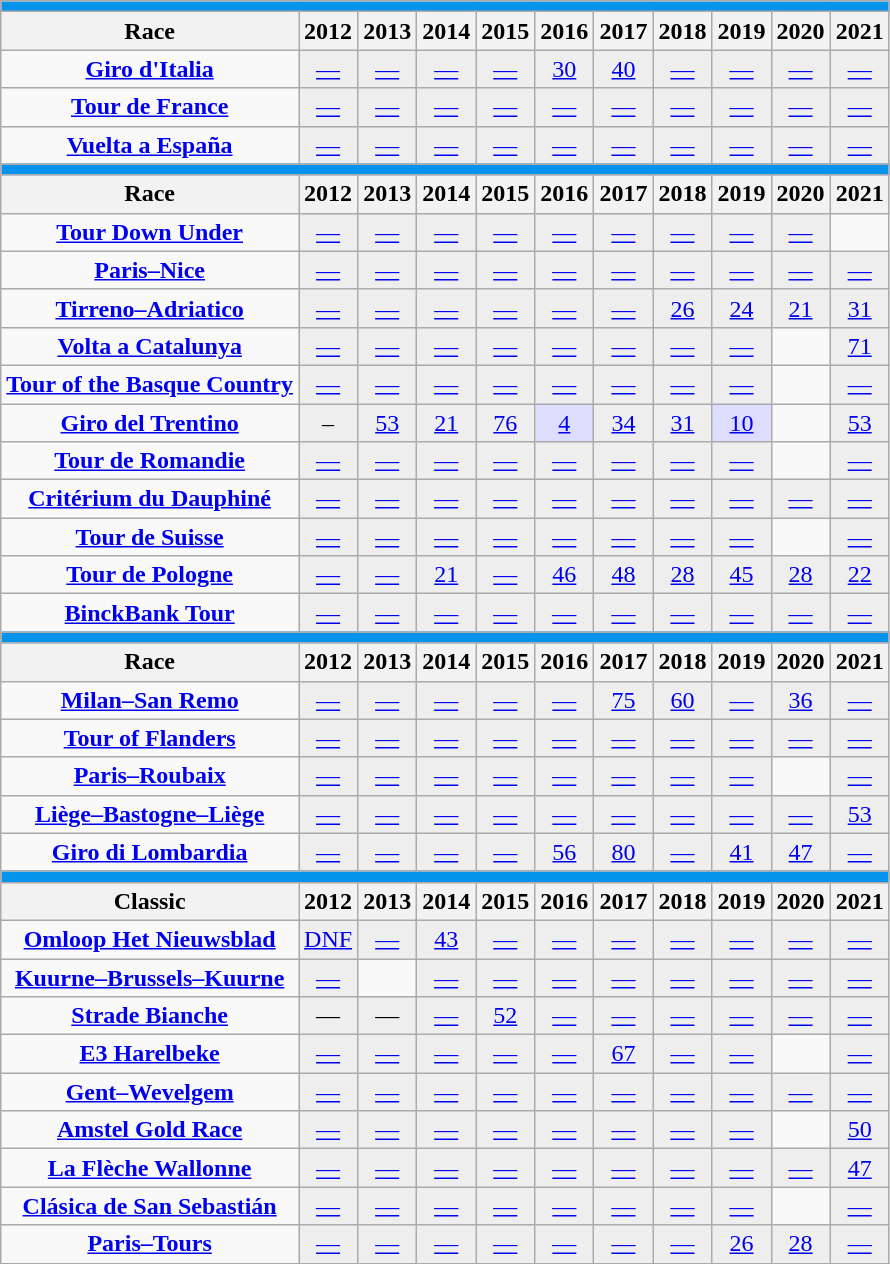<table class="wikitable">
<tr style="background:#eee;">
<td style="background:#0693eb" colspan=20><strong></strong></td>
</tr>
<tr>
<th>Race</th>
<th>2012</th>
<th>2013</th>
<th>2014</th>
<th>2015</th>
<th>2016</th>
<th>2017</th>
<th>2018</th>
<th>2019</th>
<th>2020</th>
<th>2021</th>
</tr>
<tr align="center">
<td><strong><a href='#'>Giro d'Italia</a></strong></td>
<td style="background:#eee;"><a href='#'>—</a></td>
<td style="background:#eee;"><a href='#'>—</a></td>
<td style="background:#eee;"><a href='#'>—</a></td>
<td style="background:#eee;"><a href='#'>—</a></td>
<td style="background:#eee;"><a href='#'>30</a></td>
<td style="background:#eee;"><a href='#'>40</a></td>
<td style="background:#eee;"><a href='#'>—</a></td>
<td style="background:#eee;"><a href='#'>—</a></td>
<td style="background:#eee;"><a href='#'>—</a></td>
<td style="background:#eee;"><a href='#'>—</a></td>
</tr>
<tr align="center">
<td><strong><a href='#'>Tour de France</a></strong></td>
<td style="background:#eee;"><a href='#'>—</a></td>
<td style="background:#eee;"><a href='#'>—</a></td>
<td style="background:#eee;"><a href='#'>—</a></td>
<td style="background:#eee;"><a href='#'>—</a></td>
<td style="background:#eee;"><a href='#'>—</a></td>
<td style="background:#eee;"><a href='#'>—</a></td>
<td style="background:#eee;"><a href='#'>—</a></td>
<td style="background:#eee;"><a href='#'>—</a></td>
<td style="background:#eee;"><a href='#'>—</a></td>
<td style="background:#eee;"><a href='#'>—</a></td>
</tr>
<tr align="center">
<td style="text-align:center;"><strong><a href='#'>Vuelta a España</a></strong></td>
<td style="background:#eee;"><a href='#'>—</a></td>
<td style="background:#eee;"><a href='#'>—</a></td>
<td style="background:#eee;"><a href='#'>—</a></td>
<td style="background:#eee;"><a href='#'>—</a></td>
<td style="background:#eee;"><a href='#'>—</a></td>
<td style="background:#eee;"><a href='#'>—</a></td>
<td style="background:#eee;"><a href='#'>—</a></td>
<td style="background:#eee;"><a href='#'>—</a></td>
<td style="background:#eee;"><a href='#'>—</a></td>
<td style="background:#eee;"><a href='#'>—</a></td>
</tr>
<tr>
<td style="background:#0693eb;" colspan=20><strong></strong></td>
</tr>
<tr>
<th>Race</th>
<th>2012</th>
<th>2013</th>
<th>2014</th>
<th>2015</th>
<th>2016</th>
<th>2017</th>
<th>2018</th>
<th>2019</th>
<th>2020</th>
<th>2021</th>
</tr>
<tr align="center">
<td><strong><a href='#'>Tour Down Under</a></strong></td>
<td style="background:#eee;"><a href='#'>—</a></td>
<td style="background:#eee;"><a href='#'>—</a></td>
<td style="background:#eee;"><a href='#'>—</a></td>
<td style="background:#eee;"><a href='#'>—</a></td>
<td style="background:#eee;"><a href='#'>—</a></td>
<td style="background:#eee;"><a href='#'>—</a></td>
<td style="background:#eee;"><a href='#'>—</a></td>
<td style="background:#eee;"><a href='#'>—</a></td>
<td style="background:#eee;"><a href='#'>—</a></td>
<td></td>
</tr>
<tr align="center">
<td><strong><a href='#'>Paris–Nice</a></strong></td>
<td style="background:#eee;"><a href='#'>—</a></td>
<td style="background:#eee;"><a href='#'>—</a></td>
<td style="background:#eee;"><a href='#'>—</a></td>
<td style="background:#eee;"><a href='#'>—</a></td>
<td style="background:#eee;"><a href='#'>—</a></td>
<td style="background:#eee;"><a href='#'>—</a></td>
<td style="background:#eee;"><a href='#'>—</a></td>
<td style="background:#eee;"><a href='#'>—</a></td>
<td style="background:#eee;"><a href='#'>—</a></td>
<td style="background:#eee;"><a href='#'>—</a></td>
</tr>
<tr align="center">
<td><strong><a href='#'>Tirreno–Adriatico</a></strong></td>
<td style="background:#eee;"><a href='#'>—</a></td>
<td style="background:#eee;"><a href='#'>—</a></td>
<td style="background:#eee;"><a href='#'>—</a></td>
<td style="background:#eee;"><a href='#'>—</a></td>
<td style="background:#eee;"><a href='#'>—</a></td>
<td style="background:#eee;"><a href='#'>—</a></td>
<td style="background:#eee;"><a href='#'>26</a></td>
<td style="background:#eee;"><a href='#'>24</a></td>
<td style="background:#eee;"><a href='#'>21</a></td>
<td style="background:#eee;"><a href='#'>31</a></td>
</tr>
<tr align="center">
<td><strong><a href='#'>Volta a Catalunya</a></strong></td>
<td style="background:#eee;"><a href='#'>—</a></td>
<td style="background:#eee;"><a href='#'>—</a></td>
<td style="background:#eee;"><a href='#'>—</a></td>
<td style="background:#eee"><a href='#'>—</a></td>
<td style="background:#eee;"><a href='#'>—</a></td>
<td style="background:#eee;"><a href='#'>—</a></td>
<td style="background:#eee;"><a href='#'>—</a></td>
<td style="background:#eee;"><a href='#'>—</a></td>
<td></td>
<td style="background:#eee;"><a href='#'>71</a></td>
</tr>
<tr align="center">
<td><strong><a href='#'>Tour of the Basque Country</a></strong></td>
<td style="background:#eee;"><a href='#'>—</a></td>
<td style="background:#eee;"><a href='#'>—</a></td>
<td style="background:#eee;"><a href='#'>—</a></td>
<td style="background:#eee;"><a href='#'>—</a></td>
<td style="background:#eee;"><a href='#'>—</a></td>
<td style="background:#eee;"><a href='#'>—</a></td>
<td style="background:#eee;"><a href='#'>—</a></td>
<td style="background:#eee;"><a href='#'>—</a></td>
<td></td>
<td style="background:#eee;"><a href='#'>—</a></td>
</tr>
<tr align="center">
<td><strong><a href='#'>Giro del Trentino</a></strong></td>
<td style="background:#eee;">–</td>
<td style="background:#eee;"><a href='#'>53</a></td>
<td style="background:#eee;"><a href='#'>21</a></td>
<td style="background:#eee;"><a href='#'>76</a></td>
<td style="background:#ddf;"><a href='#'>4</a></td>
<td style="background:#eee;"><a href='#'>34</a></td>
<td style="background:#eee;"><a href='#'>31</a></td>
<td style="background:#ddf;"><a href='#'>10</a></td>
<td></td>
<td style="background:#eee;"><a href='#'>53</a></td>
</tr>
<tr align="center">
<td><strong><a href='#'>Tour de Romandie</a></strong></td>
<td style="background:#eee;"><a href='#'>—</a></td>
<td style="background:#eee;"><a href='#'>—</a></td>
<td style="background:#eee;"><a href='#'>—</a></td>
<td style="background:#eee;"><a href='#'>—</a></td>
<td style="background:#eee;"><a href='#'>—</a></td>
<td style="background:#eee;"><a href='#'>—</a></td>
<td style="background:#eee;"><a href='#'>—</a></td>
<td style="background:#eee;"><a href='#'>—</a></td>
<td></td>
<td style="background:#eee;"><a href='#'>—</a></td>
</tr>
<tr align="center">
<td><strong><a href='#'>Critérium du Dauphiné</a></strong></td>
<td style="background:#eee;"><a href='#'>—</a></td>
<td style="background:#eee;"><a href='#'>—</a></td>
<td style="background:#eee;"><a href='#'>—</a></td>
<td style="background:#eee;"><a href='#'>—</a></td>
<td style="background:#eee;"><a href='#'>—</a></td>
<td style="background:#eee;"><a href='#'>—</a></td>
<td style="background:#eee;"><a href='#'>—</a></td>
<td style="background:#eee;"><a href='#'>—</a></td>
<td style="background:#eee;"><a href='#'>—</a></td>
<td style="background:#eee;"><a href='#'>—</a></td>
</tr>
<tr align="center">
<td><strong><a href='#'>Tour de Suisse</a></strong></td>
<td style="background:#eee;"><a href='#'>—</a></td>
<td style="background:#eee;"><a href='#'>—</a></td>
<td style="background:#eee;"><a href='#'>—</a></td>
<td style="background:#eee;"><a href='#'>—</a></td>
<td style="background:#eee;"><a href='#'>—</a></td>
<td style="background:#eee;"><a href='#'>—</a></td>
<td style="background:#eee;"><a href='#'>—</a></td>
<td style="background:#eee;"><a href='#'>—</a></td>
<td></td>
<td style="background:#eee;"><a href='#'>—</a></td>
</tr>
<tr align="center">
<td><strong><a href='#'>Tour de Pologne</a></strong></td>
<td style="background:#eee;"><a href='#'>—</a></td>
<td style="background:#eee;"><a href='#'>—</a></td>
<td style="background:#eee;"><a href='#'>21</a></td>
<td style="background:#eee;"><a href='#'>—</a></td>
<td style="background:#eee;"><a href='#'>46</a></td>
<td style="background:#eee;"><a href='#'>48</a></td>
<td style="background:#eee;"><a href='#'>28</a></td>
<td style="background:#eee;"><a href='#'>45</a></td>
<td style="background:#eee;"><a href='#'>28</a></td>
<td style="background:#eee;"><a href='#'>22</a></td>
</tr>
<tr align="center">
<td><strong><a href='#'>BinckBank Tour</a></strong></td>
<td style="background:#eee;"><a href='#'>—</a></td>
<td style="background:#eee;"><a href='#'>—</a></td>
<td style="background:#eee;"><a href='#'>—</a></td>
<td style="background:#eee;"><a href='#'>—</a></td>
<td style="background:#eee;"><a href='#'>—</a></td>
<td style="background:#eee;"><a href='#'>—</a></td>
<td style="background:#eee;"><a href='#'>—</a></td>
<td style="background:#eee;"><a href='#'>—</a></td>
<td style="background:#eee;"><a href='#'>—</a></td>
<td style="background:#eee;"><a href='#'>—</a></td>
</tr>
<tr>
<td style="background:#0693eb;" colspan=20><strong></strong></td>
</tr>
<tr>
<th>Race</th>
<th>2012</th>
<th>2013</th>
<th>2014</th>
<th>2015</th>
<th>2016</th>
<th>2017</th>
<th>2018</th>
<th>2019</th>
<th>2020</th>
<th>2021</th>
</tr>
<tr align="center">
<td><strong><a href='#'>Milan–San Remo</a></strong></td>
<td style="background:#eee;"><a href='#'>—</a></td>
<td style="background:#eee;"><a href='#'>—</a></td>
<td style="background:#eee;"><a href='#'>—</a></td>
<td style="background:#eee;"><a href='#'>—</a></td>
<td style="background:#eee;"><a href='#'>—</a></td>
<td style="background:#eee;"><a href='#'>75</a></td>
<td style="background:#eee;"><a href='#'>60</a></td>
<td style="background:#eee;"><a href='#'>—</a></td>
<td style="background:#eee;"><a href='#'>36</a></td>
<td style="background:#eee;"><a href='#'>—</a></td>
</tr>
<tr align="center">
<td><strong><a href='#'>Tour of Flanders</a></strong></td>
<td style="background:#eee;"><a href='#'>—</a></td>
<td style="background:#eee;"><a href='#'>—</a></td>
<td style="background:#eee;"><a href='#'>—</a></td>
<td style="background:#eee;"><a href='#'>—</a></td>
<td style="background:#eee;"><a href='#'>—</a></td>
<td style="background:#eee;"><a href='#'>—</a></td>
<td style="background:#eee;"><a href='#'>—</a></td>
<td style="background:#eee;"><a href='#'>—</a></td>
<td style="background:#eee;"><a href='#'>—</a></td>
<td style="background:#eee;"><a href='#'>—</a></td>
</tr>
<tr align="center">
<td><strong><a href='#'>Paris–Roubaix</a></strong></td>
<td style="background:#eee;"><a href='#'>—</a></td>
<td style="background:#eee;"><a href='#'>—</a></td>
<td style="background:#eee;"><a href='#'>—</a></td>
<td style="background:#eee;"><a href='#'>—</a></td>
<td style="background:#eee;"><a href='#'>—</a></td>
<td style="background:#eee;"><a href='#'>—</a></td>
<td style="background:#eee;"><a href='#'>—</a></td>
<td style="background:#eee;"><a href='#'>—</a></td>
<td></td>
<td style="background:#eee;"><a href='#'>—</a></td>
</tr>
<tr align="center">
<td><strong><a href='#'>Liège–Bastogne–Liège</a></strong></td>
<td style="background:#eee;"><a href='#'>—</a></td>
<td style="background:#eee;"><a href='#'>—</a></td>
<td style="background:#eee;"><a href='#'>—</a></td>
<td style="background:#eee;"><a href='#'>—</a></td>
<td style="background:#eee;"><a href='#'>—</a></td>
<td style="background:#eee;"><a href='#'>—</a></td>
<td style="background:#eee;"><a href='#'>—</a></td>
<td style="background:#eee;"><a href='#'>—</a></td>
<td style="background:#eee;"><a href='#'>—</a></td>
<td style="background:#eee;"><a href='#'>53</a></td>
</tr>
<tr align="center">
<td><strong><a href='#'>Giro di Lombardia</a></strong></td>
<td style="background:#eee;"><a href='#'>—</a></td>
<td style="background:#eee;"><a href='#'>—</a></td>
<td style="background:#eee;"><a href='#'>—</a></td>
<td style="background:#eee;"><a href='#'>—</a></td>
<td style="background:#eee;"><a href='#'>56</a></td>
<td style="background:#eee;"><a href='#'>80</a></td>
<td style="background:#eee;"><a href='#'>—</a></td>
<td style="background:#eee;"><a href='#'>41</a></td>
<td style="background:#eee;"><a href='#'>47</a></td>
<td style="background:#eee;"><a href='#'>—</a></td>
</tr>
<tr>
<td style="background:#0693eb;" colspan=20><strong></strong></td>
</tr>
<tr>
<th>Classic</th>
<th>2012</th>
<th>2013</th>
<th>2014</th>
<th>2015</th>
<th>2016</th>
<th>2017</th>
<th>2018</th>
<th>2019</th>
<th>2020</th>
<th>2021</th>
</tr>
<tr align="center">
<td><strong><a href='#'>Omloop Het Nieuwsblad</a></strong></td>
<td style="background:#eee;"><a href='#'>DNF</a></td>
<td style="background:#eee;"><a href='#'>—</a></td>
<td style="background:#eee;"><a href='#'>43</a></td>
<td style="background:#eee;"><a href='#'>—</a></td>
<td style="background:#eee;"><a href='#'>—</a></td>
<td style="background:#eee;"><a href='#'>—</a></td>
<td style="background:#eee;"><a href='#'>—</a></td>
<td style="background:#eee;"><a href='#'>—</a></td>
<td style="background:#eee;"><a href='#'>—</a></td>
<td style="background:#eee;"><a href='#'>—</a></td>
</tr>
<tr align="center">
<td><strong><a href='#'>Kuurne–Brussels–Kuurne</a></strong></td>
<td style="background:#eee;"><a href='#'>—</a></td>
<td></td>
<td style="background:#eee;"><a href='#'>—</a></td>
<td style="background:#eee;"><a href='#'>—</a></td>
<td style="background:#eee;"><a href='#'>—</a></td>
<td style="background:#eee;"><a href='#'>—</a></td>
<td style="background:#eee;"><a href='#'>—</a></td>
<td style="background:#eee;"><a href='#'>—</a></td>
<td style="background:#eee;"><a href='#'>—</a></td>
<td style="background:#eee;"><a href='#'>—</a></td>
</tr>
<tr align="center">
<td><strong><a href='#'>Strade Bianche</a></strong></td>
<td style="background:#eee;">—</td>
<td style="background:#eee;">—</td>
<td style="background:#eee;"><a href='#'>—</a></td>
<td style="background:#eee;"><a href='#'>52</a></td>
<td style="background:#eee;"><a href='#'>—</a></td>
<td style="background:#eee;"><a href='#'>—</a></td>
<td style="background:#eee;"><a href='#'>—</a></td>
<td style="background:#eee;"><a href='#'>—</a></td>
<td style="background:#eee;"><a href='#'>—</a></td>
<td style="background:#eee;"><a href='#'>—</a></td>
</tr>
<tr align="center">
<td><strong><a href='#'>E3 Harelbeke</a></strong></td>
<td style="background:#eee;"><a href='#'>—</a></td>
<td style="background:#eee;"><a href='#'>—</a></td>
<td style="background:#eee;"><a href='#'>—</a></td>
<td style="background:#eee;"><a href='#'>—</a></td>
<td style="background:#eee;"><a href='#'>—</a></td>
<td style="background:#eee;"><a href='#'>67</a></td>
<td style="background:#eee;"><a href='#'>—</a></td>
<td style="background:#eee;"><a href='#'>—</a></td>
<td></td>
<td style="background:#eee;"><a href='#'>—</a></td>
</tr>
<tr align="center">
<td><strong><a href='#'>Gent–Wevelgem</a></strong></td>
<td style="background:#eee;"><a href='#'>—</a></td>
<td style="background:#eee;"><a href='#'>—</a></td>
<td style="background:#eee;"><a href='#'>—</a></td>
<td style="background:#eee;"><a href='#'>—</a></td>
<td style="background:#eee;"><a href='#'>—</a></td>
<td style="background:#eee;"><a href='#'>—</a></td>
<td style="background:#eee;"><a href='#'>—</a></td>
<td style="background:#eee;"><a href='#'>—</a></td>
<td style="background:#eee;"><a href='#'>—</a></td>
<td style="background:#eee;"><a href='#'>—</a></td>
</tr>
<tr align="center">
<td><strong><a href='#'>Amstel Gold Race</a></strong></td>
<td style="background:#eee;"><a href='#'>—</a></td>
<td style="background:#eee;"><a href='#'>—</a></td>
<td style="background:#eee;"><a href='#'>—</a></td>
<td style="background:#eee;"><a href='#'>—</a></td>
<td style="background:#eee;"><a href='#'>—</a></td>
<td style="background:#eee;"><a href='#'>—</a></td>
<td style="background:#eee;"><a href='#'>—</a></td>
<td style="background:#eee;"><a href='#'>—</a></td>
<td></td>
<td style="background:#eee;"><a href='#'>50</a></td>
</tr>
<tr align="center">
<td><strong><a href='#'>La Flèche Wallonne</a></strong></td>
<td style="background:#eee;"><a href='#'>—</a></td>
<td style="background:#eee;"><a href='#'>—</a></td>
<td style="background:#eee;"><a href='#'>—</a></td>
<td style="background:#eee;"><a href='#'>—</a></td>
<td style="background:#eee;"><a href='#'>—</a></td>
<td style="background:#eee;"><a href='#'>—</a></td>
<td style="background:#eee;"><a href='#'>—</a></td>
<td style="background:#eee;"><a href='#'>—</a></td>
<td style="background:#eee;"><a href='#'>—</a></td>
<td style="background:#eee;"><a href='#'>47</a></td>
</tr>
<tr align="center">
<td><strong><a href='#'>Clásica de San Sebastián</a></strong></td>
<td style="background:#eee;"><a href='#'>—</a></td>
<td style="background:#eee;"><a href='#'>—</a></td>
<td style="background:#eee;"><a href='#'>—</a></td>
<td style="background:#eee;"><a href='#'>—</a></td>
<td style="background:#eee;"><a href='#'>—</a></td>
<td style="background:#eee;"><a href='#'>—</a></td>
<td style="background:#eee;"><a href='#'>—</a></td>
<td style="background:#eee;"><a href='#'>—</a></td>
<td></td>
<td style="background:#eee;"><a href='#'>—</a></td>
</tr>
<tr align="center">
<td><strong><a href='#'>Paris–Tours</a></strong></td>
<td style="background:#eee;"><a href='#'>—</a></td>
<td style="background:#eee;"><a href='#'>—</a></td>
<td style="background:#eee;"><a href='#'>—</a></td>
<td style="background:#eee;"><a href='#'>—</a></td>
<td style="background:#eee;"><a href='#'>—</a></td>
<td style="background:#eee;"><a href='#'>—</a></td>
<td style="background:#eee;"><a href='#'>—</a></td>
<td style="background:#eee;"><a href='#'>26</a></td>
<td style="background:#eee;"><a href='#'>28</a></td>
<td style="background:#eee;"><a href='#'>—</a></td>
</tr>
</table>
